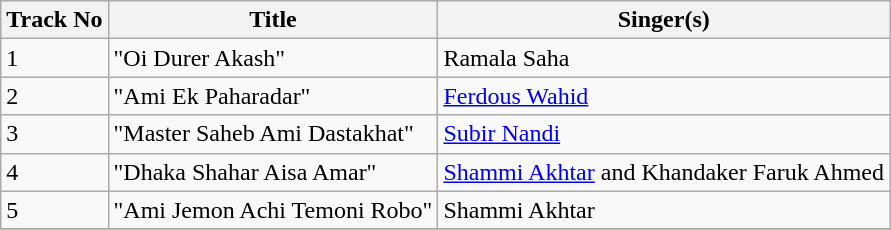<table class="wikitable">
<tr>
<th>Track No</th>
<th>Title</th>
<th>Singer(s)</th>
</tr>
<tr>
<td>1</td>
<td>"Oi Durer Akash"</td>
<td>Ramala Saha</td>
</tr>
<tr>
<td>2</td>
<td>"Ami Ek Paharadar"</td>
<td><a href='#'>Ferdous Wahid</a></td>
</tr>
<tr>
<td>3</td>
<td>"Master Saheb Ami Dastakhat"</td>
<td><a href='#'>Subir Nandi</a></td>
</tr>
<tr>
<td>4</td>
<td>"Dhaka Shahar Aisa Amar"</td>
<td><a href='#'>Shammi Akhtar</a> and Khandaker Faruk Ahmed</td>
</tr>
<tr>
<td>5</td>
<td>"Ami Jemon Achi Temoni Robo"</td>
<td>Shammi Akhtar</td>
</tr>
<tr>
</tr>
</table>
